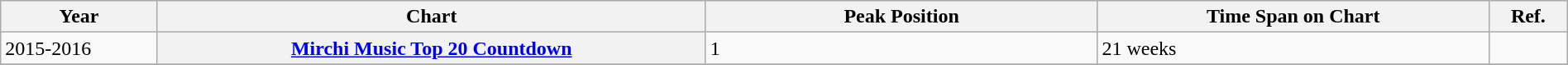<table class="wikitable plainrowheaders"  width=100%>
<tr>
<th width=10%>Year</th>
<th width=35%>Chart</th>
<th width=25%>Peak Position</th>
<th width=25%>Time Span on Chart</th>
<th width=5%>Ref.</th>
</tr>
<tr>
<td>2015-2016</td>
<th scope="row"><a href='#'>Mirchi Music Top 20 Countdown</a></th>
<td>1</td>
<td>21 weeks</td>
<td></td>
</tr>
<tr>
</tr>
</table>
